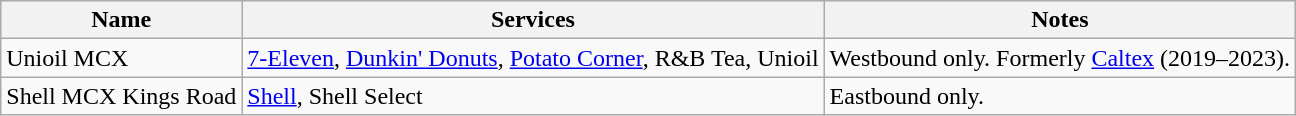<table class=wikitable>
<tr>
<th>Name</th>
<th>Services</th>
<th>Notes</th>
</tr>
<tr>
<td>Unioil MCX</td>
<td><a href='#'>7-Eleven</a>, <a href='#'>Dunkin' Donuts</a>, <a href='#'>Potato Corner</a>, R&B Tea, Unioil</td>
<td>Westbound only. Formerly <a href='#'>Caltex</a> (2019–2023).</td>
</tr>
<tr>
<td>Shell MCX Kings Road</td>
<td><a href='#'>Shell</a>, Shell Select</td>
<td>Eastbound only.</td>
</tr>
</table>
